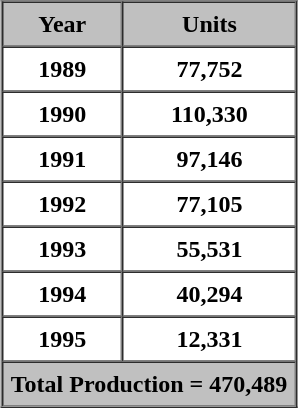<table border="1" cellpadding="5" cellspacing="0" align="center">
<tr>
<th style="background:#C0C0C0;">Year</th>
<th style="background:#C0C0C0;">Units</th>
</tr>
<tr>
<th align="centered">1989</th>
<th>77,752</th>
</tr>
<tr>
<th align="centered">1990</th>
<th>110,330</th>
</tr>
<tr>
<th align="centered">1991</th>
<th>97,146</th>
</tr>
<tr>
<th align="centered">1992</th>
<th>77,105</th>
</tr>
<tr>
<th align="centered">1993</th>
<th>55,531</th>
</tr>
<tr>
<th align="centered">1994</th>
<th>40,294</th>
</tr>
<tr>
<th align="centered">1995</th>
<th>12,331</th>
</tr>
<tr>
<th colspan="2" style="background:#C0C0C0;">Total Production = 470,489</th>
</tr>
</table>
